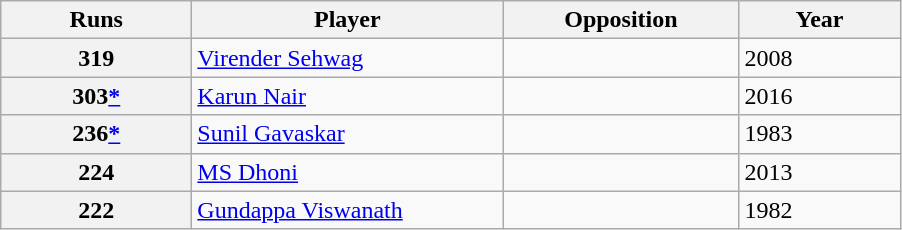<table class="wikitable">
<tr>
<th style="width:120px;">Runs</th>
<th style="width:200px;">Player</th>
<th style="width:150px;">Opposition</th>
<th style="width:100px;">Year</th>
</tr>
<tr>
<th>319</th>
<td> <a href='#'>Virender Sehwag</a></td>
<td></td>
<td>2008</td>
</tr>
<tr>
<th>303<a href='#'>*</a></th>
<td> <a href='#'>Karun Nair</a></td>
<td></td>
<td>2016</td>
</tr>
<tr>
<th>236<a href='#'>*</a></th>
<td> <a href='#'>Sunil Gavaskar</a></td>
<td></td>
<td>1983</td>
</tr>
<tr>
<th>224</th>
<td> <a href='#'>MS Dhoni</a></td>
<td></td>
<td>2013</td>
</tr>
<tr>
<th>222</th>
<td> <a href='#'>Gundappa Viswanath</a></td>
<td></td>
<td>1982</td>
</tr>
</table>
